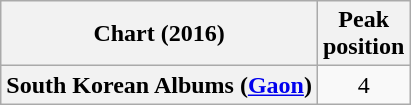<table class="wikitable sortable plainrowheaders"  style="text-align:center">
<tr>
<th>Chart (2016)</th>
<th>Peak<br>position</th>
</tr>
<tr>
<th scope="row">South Korean Albums (<a href='#'>Gaon</a>)</th>
<td>4</td>
</tr>
</table>
